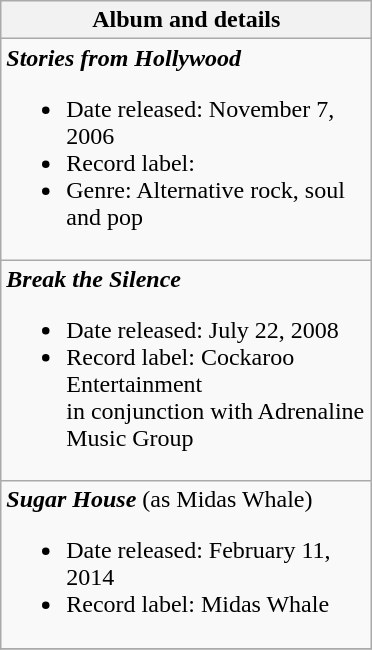<table class="wikitable">
<tr>
<th align="center" width="240">Album and details</th>
</tr>
<tr>
<td><strong><em>Stories from Hollywood</em></strong><br><ul><li>Date released: November 7, 2006</li><li>Record label:</li><li>Genre: Alternative rock, soul and pop</li></ul></td>
</tr>
<tr>
<td><strong><em>Break the Silence</em></strong><br><ul><li>Date released: July 22, 2008</li><li>Record label: Cockaroo Entertainment <br>in conjunction with Adrenaline Music Group</li></ul></td>
</tr>
<tr>
<td><strong><em>Sugar House</em></strong> (as Midas Whale)<br><ul><li>Date released: February 11, 2014</li><li>Record label: Midas Whale</li></ul></td>
</tr>
<tr>
</tr>
</table>
